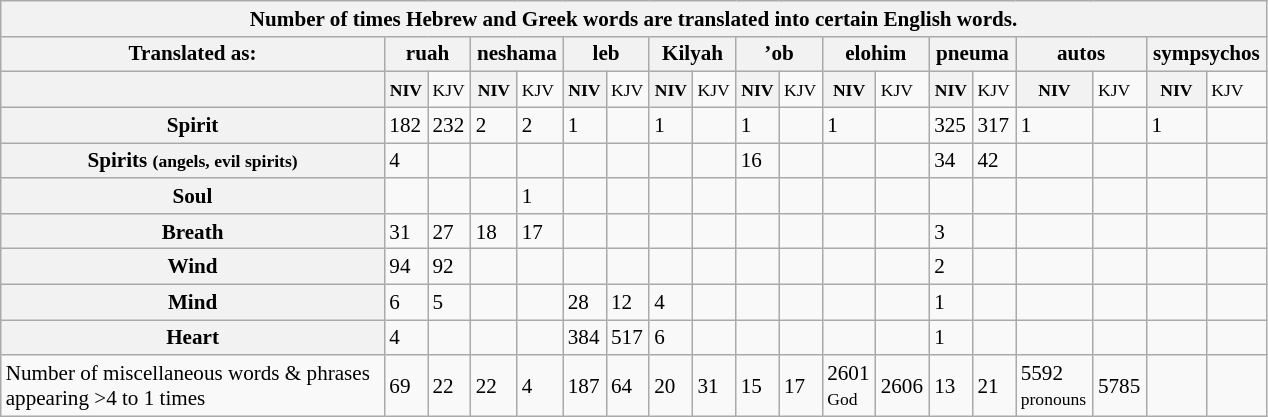<table class="wikitable collapsible collapsed" style="min-width:60em; font-size:88%">
<tr>
<th colspan=19>Number of times Hebrew  and Greek words  are translated into certain English words.</th>
</tr>
<tr>
<th>Translated as:</th>
<th colspan=2>ruah</th>
<th colspan=2>neshama</th>
<th colspan=2>leb</th>
<th colspan=2>Kilyah</th>
<th colspan=2>’ob</th>
<th colspan=2>elohim</th>
<th colspan=2>pneuma</th>
<th colspan=2>autos</th>
<th colspan=2>sympsychos</th>
</tr>
<tr>
<th colspan=1></th>
<th><small>NIV</small></th>
<td><small>KJV</small></td>
<th><small>NIV</small></th>
<td><small>KJV</small></td>
<th><small>NIV</small></th>
<td><small>KJV</small></td>
<th><small>NIV</small></th>
<td><small>KJV</small></td>
<th><small>NIV</small></th>
<td><small>KJV</small></td>
<th><small>NIV</small></th>
<td><small>KJV</small></td>
<th><small>NIV</small></th>
<td><small>KJV</small></td>
<th><small>NIV</small></th>
<td><small>KJV</small></td>
<th><small>NIV</small></th>
<td><small>KJV</small></td>
</tr>
<tr>
<th>Spirit</th>
<td>182</td>
<td>232</td>
<td>2</td>
<td>2</td>
<td>1</td>
<td></td>
<td>1</td>
<td></td>
<td>1</td>
<td></td>
<td>1</td>
<td></td>
<td>325</td>
<td>317</td>
<td>1</td>
<td></td>
<td>1</td>
<td></td>
</tr>
<tr>
<th>Spirits <small>(angels, evil spirits)</small></th>
<td>4</td>
<td></td>
<td></td>
<td></td>
<td></td>
<td></td>
<td></td>
<td></td>
<td>16</td>
<td></td>
<td></td>
<td></td>
<td>34</td>
<td>42</td>
<td></td>
<td></td>
<td></td>
<td></td>
</tr>
<tr>
<th>Soul</th>
<td></td>
<td></td>
<td></td>
<td>1</td>
<td></td>
<td></td>
<td></td>
<td></td>
<td></td>
<td></td>
<td></td>
<td></td>
<td></td>
<td></td>
<td></td>
<td></td>
<td></td>
<td></td>
</tr>
<tr>
<th>Breath</th>
<td>31</td>
<td>27</td>
<td>18</td>
<td>17</td>
<td></td>
<td></td>
<td></td>
<td></td>
<td></td>
<td></td>
<td></td>
<td></td>
<td>3</td>
<td></td>
<td></td>
<td></td>
<td></td>
<td></td>
</tr>
<tr>
<th>Wind</th>
<td>94</td>
<td>92</td>
<td></td>
<td></td>
<td></td>
<td></td>
<td></td>
<td></td>
<td></td>
<td></td>
<td></td>
<td></td>
<td>2</td>
<td></td>
<td></td>
<td></td>
<td></td>
<td></td>
</tr>
<tr>
<th>Mind</th>
<td>6</td>
<td>5</td>
<td></td>
<td></td>
<td>28</td>
<td>12</td>
<td>4</td>
<td></td>
<td></td>
<td></td>
<td></td>
<td></td>
<td>1</td>
<td></td>
<td></td>
<td></td>
<td></td>
<td></td>
</tr>
<tr>
<th>Heart</th>
<td>4</td>
<td></td>
<td></td>
<td></td>
<td>384</td>
<td>517</td>
<td>6</td>
<td></td>
<td></td>
<td></td>
<td></td>
<td></td>
<td>1</td>
<td></td>
<td></td>
<td></td>
<td></td>
<td></td>
</tr>
<tr>
<td>Number of miscellaneous words & phrases<br>appearing >4 to 1 times</td>
<td>69</td>
<td>22</td>
<td>22</td>
<td>4</td>
<td>187</td>
<td>64</td>
<td>20</td>
<td>31</td>
<td>15</td>
<td>17</td>
<td>2601<br><small>God</small></td>
<td>2606</td>
<td>13</td>
<td>21</td>
<td>5592<br><small>pronouns</small></td>
<td>5785</td>
<td></td>
<td></td>
</tr>
</table>
